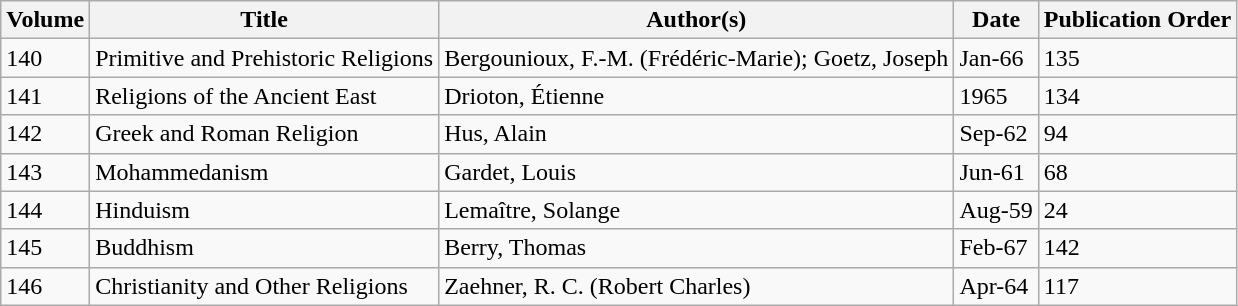<table class="wikitable">
<tr>
<th>Volume</th>
<th>Title</th>
<th>Author(s)</th>
<th>Date</th>
<th>Publication Order</th>
</tr>
<tr>
<td>140</td>
<td>Primitive and Prehistoric Religions</td>
<td>Bergounioux, F.-M. (Frédéric-Marie); Goetz, Joseph</td>
<td>Jan-66</td>
<td>135</td>
</tr>
<tr>
<td>141</td>
<td>Religions of the Ancient East</td>
<td>Drioton, Étienne</td>
<td>1965</td>
<td>134</td>
</tr>
<tr>
<td>142</td>
<td>Greek and Roman Religion</td>
<td>Hus, Alain</td>
<td>Sep-62</td>
<td>94</td>
</tr>
<tr>
<td>143</td>
<td>Mohammedanism</td>
<td>Gardet, Louis</td>
<td>Jun-61</td>
<td>68</td>
</tr>
<tr>
<td>144</td>
<td>Hinduism</td>
<td>Lemaître, Solange</td>
<td>Aug-59</td>
<td>24</td>
</tr>
<tr>
<td>145</td>
<td>Buddhism</td>
<td>Berry, Thomas</td>
<td>Feb-67</td>
<td>142</td>
</tr>
<tr>
<td>146</td>
<td>Christianity and Other Religions</td>
<td>Zaehner, R. C. (Robert Charles)</td>
<td>Apr-64</td>
<td>117</td>
</tr>
</table>
